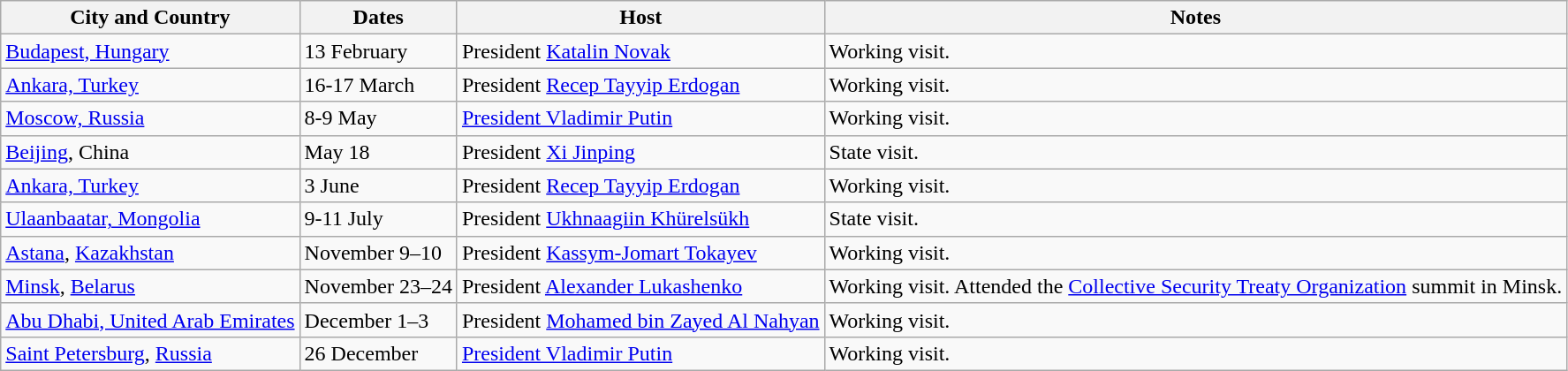<table class="wikitable ">
<tr>
<th rowspan="1">City and Country</th>
<th rowspan="1">Dates</th>
<th colspan="1">Host</th>
<th rowspan="1">Notes</th>
</tr>
<tr>
<td><a href='#'>Budapest, Hungary</a></td>
<td>13 February</td>
<td>President <a href='#'>Katalin Novak</a></td>
<td>Working visit.</td>
</tr>
<tr>
<td><a href='#'>Ankara, Turkey</a></td>
<td>16-17 March</td>
<td>President <a href='#'>Recep Tayyip Erdogan</a></td>
<td>Working visit.</td>
</tr>
<tr>
<td><a href='#'>Moscow, Russia</a></td>
<td>8-9 May</td>
<td><a href='#'>President Vladimir Putin</a></td>
<td>Working visit.</td>
</tr>
<tr>
<td><a href='#'>Beijing</a>, China</td>
<td>May 18</td>
<td>President <a href='#'>Xi Jinping</a></td>
<td>State visit.</td>
</tr>
<tr>
<td><a href='#'>Ankara, Turkey</a></td>
<td>3 June</td>
<td>President <a href='#'>Recep Tayyip Erdogan</a></td>
<td>Working visit.</td>
</tr>
<tr>
<td><a href='#'>Ulaanbaatar, Mongolia</a></td>
<td>9-11 July</td>
<td>President <a href='#'>Ukhnaagiin Khürelsükh</a></td>
<td>State visit.</td>
</tr>
<tr>
<td><a href='#'>Astana</a>, <a href='#'>Kazakhstan</a></td>
<td>November 9–10</td>
<td>President <a href='#'>Kassym-Jomart Tokayev</a></td>
<td>Working visit.</td>
</tr>
<tr>
<td><a href='#'>Minsk</a>, <a href='#'>Belarus</a></td>
<td>November 23–24</td>
<td>President <a href='#'>Alexander Lukashenko</a></td>
<td>Working visit. Attended the <a href='#'>Collective Security Treaty Organization</a> summit in Minsk.</td>
</tr>
<tr>
<td><a href='#'>Abu Dhabi, United Arab Emirates</a></td>
<td>December 1–3</td>
<td>President <a href='#'>Mohamed bin Zayed Al Nahyan</a></td>
<td>Working visit.</td>
</tr>
<tr>
<td><a href='#'>Saint Petersburg</a>, <a href='#'>Russia</a></td>
<td>26 December</td>
<td><a href='#'>President Vladimir Putin</a></td>
<td>Working visit.</td>
</tr>
</table>
